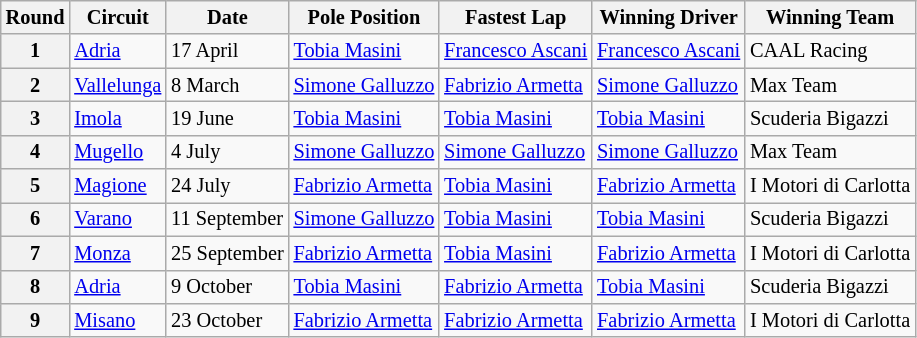<table class="wikitable" style="font-size: 85%;">
<tr>
<th>Round</th>
<th>Circuit</th>
<th>Date</th>
<th>Pole Position</th>
<th>Fastest Lap</th>
<th>Winning Driver</th>
<th>Winning Team</th>
</tr>
<tr>
<th>1</th>
<td> <a href='#'>Adria</a></td>
<td>17 April</td>
<td> <a href='#'>Tobia Masini</a></td>
<td> <a href='#'>Francesco Ascani</a></td>
<td> <a href='#'>Francesco Ascani</a></td>
<td> CAAL Racing</td>
</tr>
<tr>
<th>2</th>
<td> <a href='#'>Vallelunga</a></td>
<td>8 March</td>
<td> <a href='#'>Simone Galluzzo</a></td>
<td> <a href='#'>Fabrizio Armetta</a></td>
<td> <a href='#'>Simone Galluzzo</a></td>
<td> Max Team</td>
</tr>
<tr>
<th>3</th>
<td> <a href='#'>Imola</a></td>
<td>19 June</td>
<td> <a href='#'>Tobia Masini</a></td>
<td> <a href='#'>Tobia Masini</a></td>
<td> <a href='#'>Tobia Masini</a></td>
<td> Scuderia Bigazzi</td>
</tr>
<tr>
<th>4</th>
<td> <a href='#'>Mugello</a></td>
<td>4 July</td>
<td> <a href='#'>Simone Galluzzo</a></td>
<td> <a href='#'>Simone Galluzzo</a></td>
<td> <a href='#'>Simone Galluzzo</a></td>
<td> Max Team</td>
</tr>
<tr>
<th>5</th>
<td> <a href='#'>Magione</a></td>
<td>24 July</td>
<td> <a href='#'>Fabrizio Armetta</a></td>
<td> <a href='#'>Tobia Masini</a></td>
<td> <a href='#'>Fabrizio Armetta</a></td>
<td> I Motori di Carlotta</td>
</tr>
<tr>
<th>6</th>
<td> <a href='#'>Varano</a></td>
<td>11 September</td>
<td> <a href='#'>Simone Galluzzo</a></td>
<td> <a href='#'>Tobia Masini</a></td>
<td> <a href='#'>Tobia Masini</a></td>
<td> Scuderia Bigazzi</td>
</tr>
<tr>
<th>7</th>
<td> <a href='#'>Monza</a></td>
<td>25 September</td>
<td> <a href='#'>Fabrizio Armetta</a></td>
<td> <a href='#'>Tobia Masini</a></td>
<td> <a href='#'>Fabrizio Armetta</a></td>
<td> I Motori di Carlotta</td>
</tr>
<tr>
<th>8</th>
<td> <a href='#'>Adria</a></td>
<td>9 October</td>
<td> <a href='#'>Tobia Masini</a></td>
<td> <a href='#'>Fabrizio Armetta</a></td>
<td> <a href='#'>Tobia Masini</a></td>
<td> Scuderia Bigazzi</td>
</tr>
<tr>
<th>9</th>
<td> <a href='#'>Misano</a></td>
<td>23 October</td>
<td> <a href='#'>Fabrizio Armetta</a></td>
<td> <a href='#'>Fabrizio Armetta</a></td>
<td> <a href='#'>Fabrizio Armetta</a></td>
<td> I Motori di Carlotta</td>
</tr>
</table>
